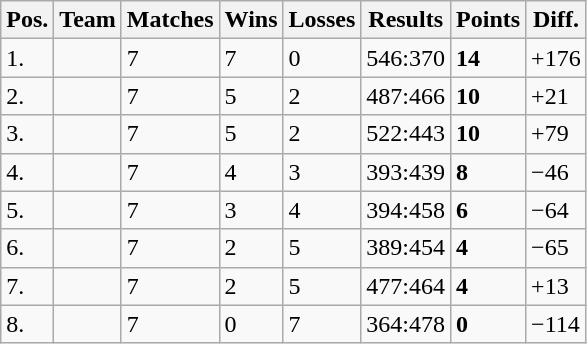<table class="wikitable">
<tr>
<th>Pos.</th>
<th>Team</th>
<th>Matches</th>
<th>Wins</th>
<th>Losses</th>
<th>Results</th>
<th>Points</th>
<th>Diff.</th>
</tr>
<tr>
<td>1.</td>
<td></td>
<td>7</td>
<td>7</td>
<td>0</td>
<td>546:370</td>
<td><strong>14</strong></td>
<td>+176</td>
</tr>
<tr>
<td>2.</td>
<td></td>
<td>7</td>
<td>5</td>
<td>2</td>
<td>487:466</td>
<td><strong>10</strong></td>
<td>+21</td>
</tr>
<tr>
<td>3.</td>
<td></td>
<td>7</td>
<td>5</td>
<td>2</td>
<td>522:443</td>
<td><strong>10</strong></td>
<td>+79</td>
</tr>
<tr>
<td>4.</td>
<td></td>
<td>7</td>
<td>4</td>
<td>3</td>
<td>393:439</td>
<td><strong>8</strong></td>
<td>−46</td>
</tr>
<tr>
<td>5.</td>
<td></td>
<td>7</td>
<td>3</td>
<td>4</td>
<td>394:458</td>
<td><strong>6</strong></td>
<td>−64</td>
</tr>
<tr>
<td>6.</td>
<td></td>
<td>7</td>
<td>2</td>
<td>5</td>
<td>389:454</td>
<td><strong>4</strong></td>
<td>−65</td>
</tr>
<tr>
<td>7.</td>
<td></td>
<td>7</td>
<td>2</td>
<td>5</td>
<td>477:464</td>
<td><strong>4</strong></td>
<td>+13</td>
</tr>
<tr>
<td>8.</td>
<td></td>
<td>7</td>
<td>0</td>
<td>7</td>
<td>364:478</td>
<td><strong>0</strong></td>
<td>−114</td>
</tr>
</table>
